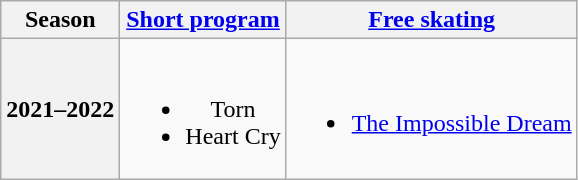<table class=wikitable style=text-align:center>
<tr>
<th>Season</th>
<th><a href='#'>Short program</a></th>
<th><a href='#'>Free skating</a></th>
</tr>
<tr>
<th>2021–2022 <br> </th>
<td><br><ul><li>Torn <br></li><li>Heart Cry <br></li></ul></td>
<td><br><ul><li><a href='#'>The Impossible Dream</a> <br></li></ul></td>
</tr>
</table>
